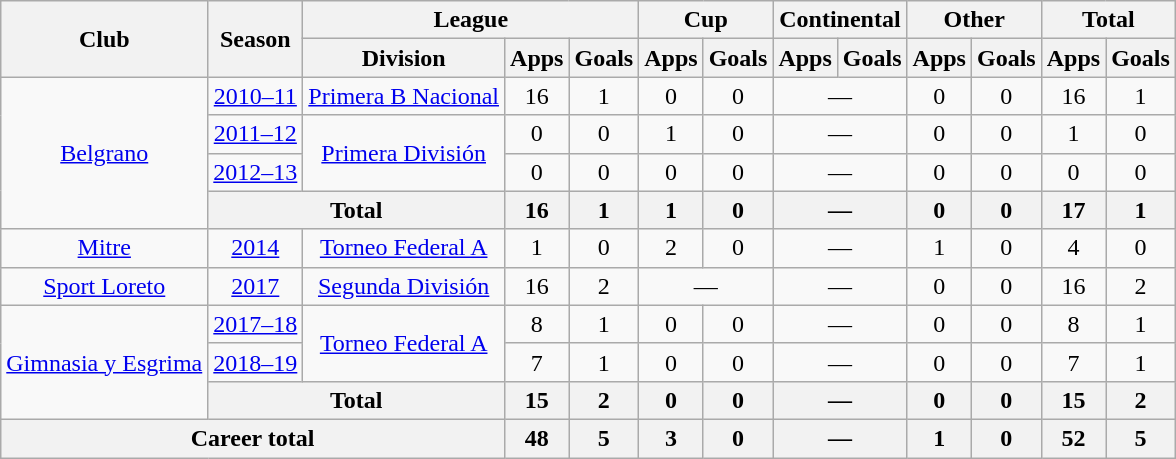<table class="wikitable" style="text-align:center">
<tr>
<th rowspan="2">Club</th>
<th rowspan="2">Season</th>
<th colspan="3">League</th>
<th colspan="2">Cup</th>
<th colspan="2">Continental</th>
<th colspan="2">Other</th>
<th colspan="2">Total</th>
</tr>
<tr>
<th>Division</th>
<th>Apps</th>
<th>Goals</th>
<th>Apps</th>
<th>Goals</th>
<th>Apps</th>
<th>Goals</th>
<th>Apps</th>
<th>Goals</th>
<th>Apps</th>
<th>Goals</th>
</tr>
<tr>
<td rowspan="4"><a href='#'>Belgrano</a></td>
<td><a href='#'>2010–11</a></td>
<td rowspan="1"><a href='#'>Primera B Nacional</a></td>
<td>16</td>
<td>1</td>
<td>0</td>
<td>0</td>
<td colspan="2">—</td>
<td>0</td>
<td>0</td>
<td>16</td>
<td>1</td>
</tr>
<tr>
<td><a href='#'>2011–12</a></td>
<td rowspan="2"><a href='#'>Primera División</a></td>
<td>0</td>
<td>0</td>
<td>1</td>
<td>0</td>
<td colspan="2">—</td>
<td>0</td>
<td>0</td>
<td>1</td>
<td>0</td>
</tr>
<tr>
<td><a href='#'>2012–13</a></td>
<td>0</td>
<td>0</td>
<td>0</td>
<td>0</td>
<td colspan="2">—</td>
<td>0</td>
<td>0</td>
<td>0</td>
<td>0</td>
</tr>
<tr>
<th colspan="2">Total</th>
<th>16</th>
<th>1</th>
<th>1</th>
<th>0</th>
<th colspan="2">—</th>
<th>0</th>
<th>0</th>
<th>17</th>
<th>1</th>
</tr>
<tr>
<td rowspan="1"><a href='#'>Mitre</a></td>
<td><a href='#'>2014</a></td>
<td rowspan="1"><a href='#'>Torneo Federal A</a></td>
<td>1</td>
<td>0</td>
<td>2</td>
<td>0</td>
<td colspan="2">—</td>
<td>1</td>
<td>0</td>
<td>4</td>
<td>0</td>
</tr>
<tr>
<td rowspan="1"><a href='#'>Sport Loreto</a></td>
<td><a href='#'>2017</a></td>
<td rowspan="1"><a href='#'>Segunda División</a></td>
<td>16</td>
<td>2</td>
<td colspan="2">—</td>
<td colspan="2">—</td>
<td>0</td>
<td>0</td>
<td>16</td>
<td>2</td>
</tr>
<tr>
<td rowspan="3"><a href='#'>Gimnasia y Esgrima</a></td>
<td><a href='#'>2017–18</a></td>
<td rowspan="2"><a href='#'>Torneo Federal A</a></td>
<td>8</td>
<td>1</td>
<td>0</td>
<td>0</td>
<td colspan="2">—</td>
<td>0</td>
<td>0</td>
<td>8</td>
<td>1</td>
</tr>
<tr>
<td><a href='#'>2018–19</a></td>
<td>7</td>
<td>1</td>
<td>0</td>
<td>0</td>
<td colspan="2">—</td>
<td>0</td>
<td>0</td>
<td>7</td>
<td>1</td>
</tr>
<tr>
<th colspan="2">Total</th>
<th>15</th>
<th>2</th>
<th>0</th>
<th>0</th>
<th colspan="2">—</th>
<th>0</th>
<th>0</th>
<th>15</th>
<th>2</th>
</tr>
<tr>
<th colspan="3">Career total</th>
<th>48</th>
<th>5</th>
<th>3</th>
<th>0</th>
<th colspan="2">—</th>
<th>1</th>
<th>0</th>
<th>52</th>
<th>5</th>
</tr>
</table>
